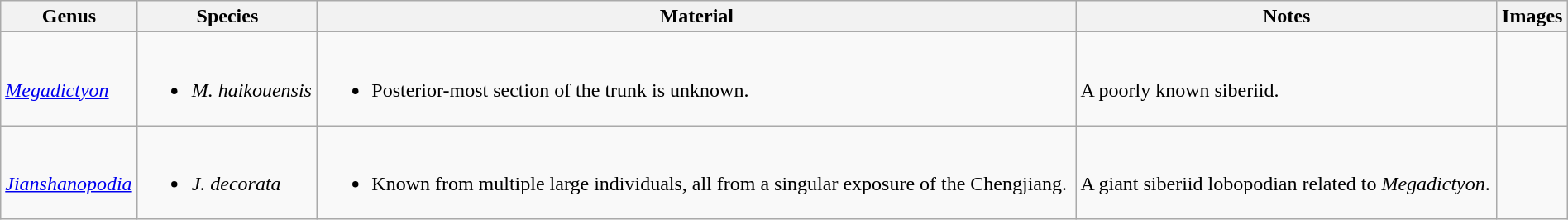<table class="wikitable" style="margin:auto;width:100%;">
<tr>
<th>Genus</th>
<th>Species</th>
<th>Material</th>
<th>Notes</th>
<th>Images</th>
</tr>
<tr>
<td><br><em><a href='#'>Megadictyon</a></em></td>
<td><br><ul><li><em>M. haikouensis</em></li></ul></td>
<td><br><ul><li>Posterior-most section of the trunk is unknown.</li></ul></td>
<td><br>A poorly known siberiid.</td>
<td><br></td>
</tr>
<tr>
<td><br><em><a href='#'>Jianshanopodia</a></em></td>
<td><br><ul><li><em>J. decorata</em></li></ul></td>
<td><br><ul><li>Known from multiple large individuals, all from a singular exposure of the Chengjiang.</li></ul></td>
<td><br>A giant siberiid lobopodian related to <em>Megadictyon</em>.</td>
<td><br></td>
</tr>
</table>
